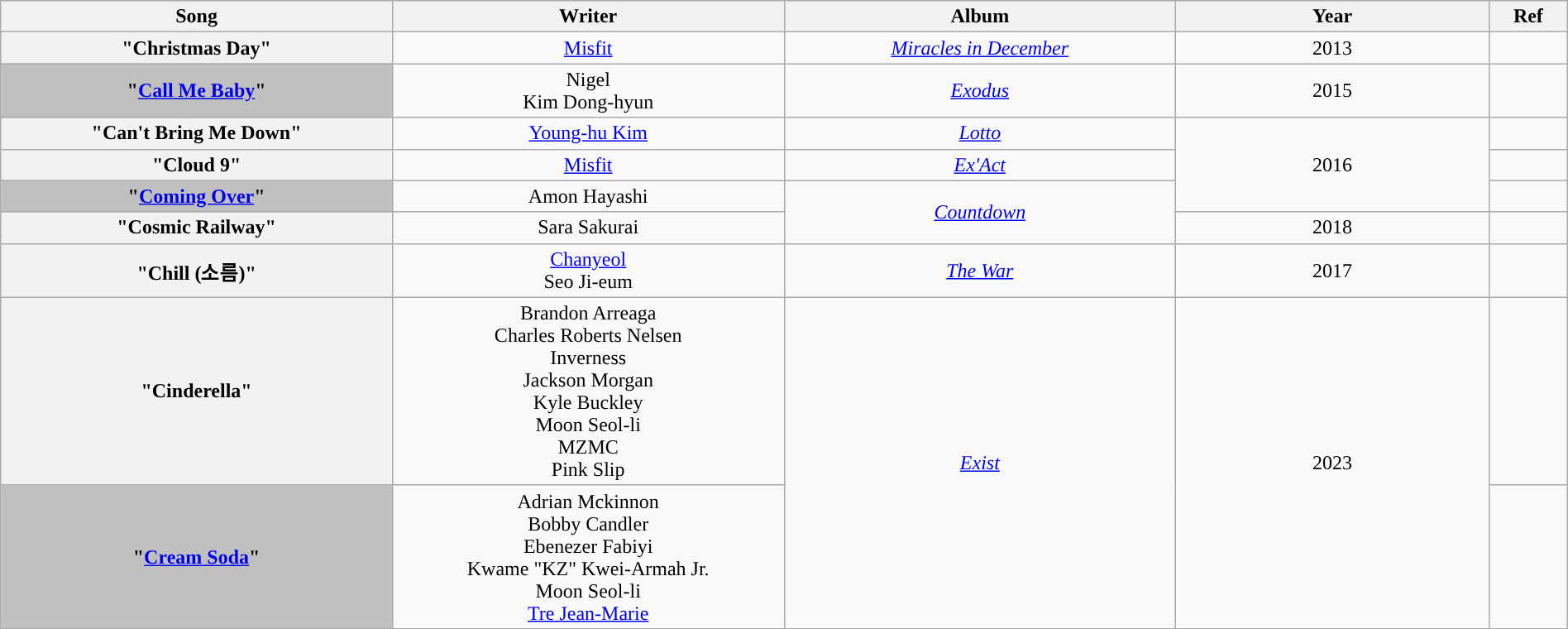<table class="wikitable" style="text-align:center; width:100%">
<tr>
<th style="width:25%">Song</th>
<th style="width:25%">Writer</th>
<th style="width:25%">Album</th>
<th style="width:20%">Year</th>
<th style="width:5%">Ref</th>
</tr>
<tr>
<th scope="row">"Christmas Day"</th>
<td><a href='#'>Misfit</a></td>
<td><em><a href='#'>Miracles in December</a></em></td>
<td>2013</td>
<td></td>
</tr>
<tr>
<th scope="row" style="background-color:#C0C0C0">"<a href='#'>Call Me Baby</a>"</th>
<td>Nigel<br>Kim Dong-hyun</td>
<td><em><a href='#'>Exodus</a></em></td>
<td>2015</td>
<td></td>
</tr>
<tr>
<th scope="row">"Can't Bring Me Down"</th>
<td><a href='#'>Young-hu Kim</a></td>
<td><em><a href='#'>Lotto</a></em></td>
<td rowspan="3">2016</td>
<td></td>
</tr>
<tr>
<th scope="row">"Cloud 9"</th>
<td><a href='#'>Misfit</a></td>
<td><em><a href='#'>Ex'Act</a></em></td>
<td></td>
</tr>
<tr>
<th scope="row" style="background-color:#C0C0C0">"<a href='#'>Coming Over</a>" </th>
<td>Amon Hayashi</td>
<td rowspan="2"><a href='#'><em>Countdown</em></a></td>
<td></td>
</tr>
<tr>
<th scope="row">"Cosmic Railway"</th>
<td>Sara Sakurai</td>
<td>2018</td>
<td></td>
</tr>
<tr>
<th scope="row">"Chill (소름)"</th>
<td><a href='#'>Chanyeol</a><br>Seo Ji-eum</td>
<td><a href='#'><em>The War</em></a></td>
<td>2017</td>
<td></td>
</tr>
<tr>
<th scope="row">"Cinderella"</th>
<td>Brandon Arreaga<br>Charles Roberts Nelsen<br>Inverness<br>Jackson Morgan<br>Kyle Buckley<br>Moon Seol-li<br>MZMC<br>Pink Slip</td>
<td rowspan="2"><em><a href='#'>Exist</a></em></td>
<td rowspan="2">2023</td>
<td></td>
</tr>
<tr>
<th scope="row" style="background-color:#C0C0C0">"<a href='#'>Cream Soda</a>" </th>
<td>Adrian Mckinnon<br>Bobby Candler<br>Ebenezer Fabiyi<br>Kwame "KZ" Kwei-Armah Jr.<br>Moon Seol-li<br><a href='#'>Tre Jean-Marie</a></td>
<td></td>
</tr>
</table>
